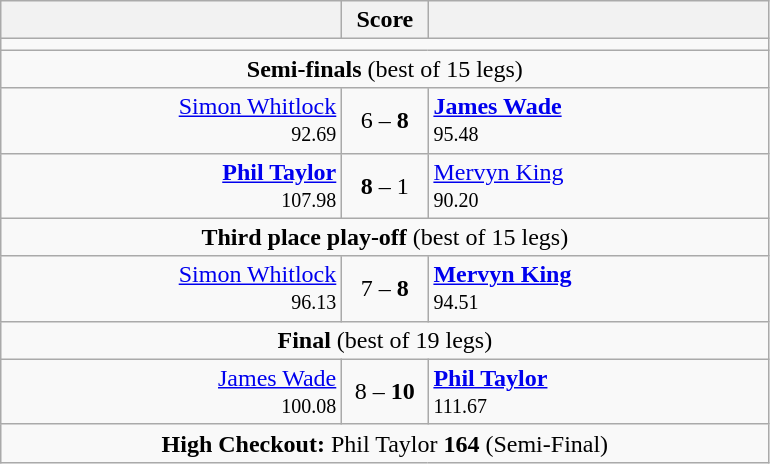<table class=wikitable style="text-align:center">
<tr>
<th width=220></th>
<th width=50>Score</th>
<th width=220></th>
</tr>
<tr align=center>
<td colspan="3"></td>
</tr>
<tr align=center>
<td colspan="3"><strong>Semi-finals</strong> (best of 15 legs)</td>
</tr>
<tr align=left>
<td align=right><a href='#'>Simon Whitlock</a>  <br> <small><span>92.69</span></small></td>
<td align=center>6 – <strong>8</strong></td>
<td> <strong><a href='#'>James Wade</a></strong> <br> <small><span>95.48</span></small></td>
</tr>
<tr align=left>
<td align=right><strong><a href='#'>Phil Taylor</a></strong>  <br> <small><span>107.98</span></small></td>
<td align=center><strong>8</strong> – 1</td>
<td> <a href='#'>Mervyn King</a> <br> <small><span>90.20</span></small></td>
</tr>
<tr align=center>
<td colspan="3"><strong>Third place play-off</strong> (best of 15 legs)</td>
</tr>
<tr align=left>
<td align=right><a href='#'>Simon Whitlock</a>  <br> <small><span>96.13</span></small></td>
<td align=center>7 – <strong>8</strong></td>
<td> <strong><a href='#'>Mervyn King</a></strong> <br> <small><span>94.51</span></small></td>
</tr>
<tr align=center>
<td colspan="3"><strong>Final</strong> (best of 19 legs)</td>
</tr>
<tr align=left>
<td align=right><a href='#'>James Wade</a>  <br> <small><span>100.08</span></small></td>
<td align=center>8 – <strong>10</strong></td>
<td> <strong><a href='#'>Phil Taylor</a></strong> <br> <small><span>111.67</span></small></td>
</tr>
<tr align=center>
<td colspan="3"><strong>High Checkout:</strong> Phil Taylor <strong>164</strong> (Semi-Final)</td>
</tr>
</table>
